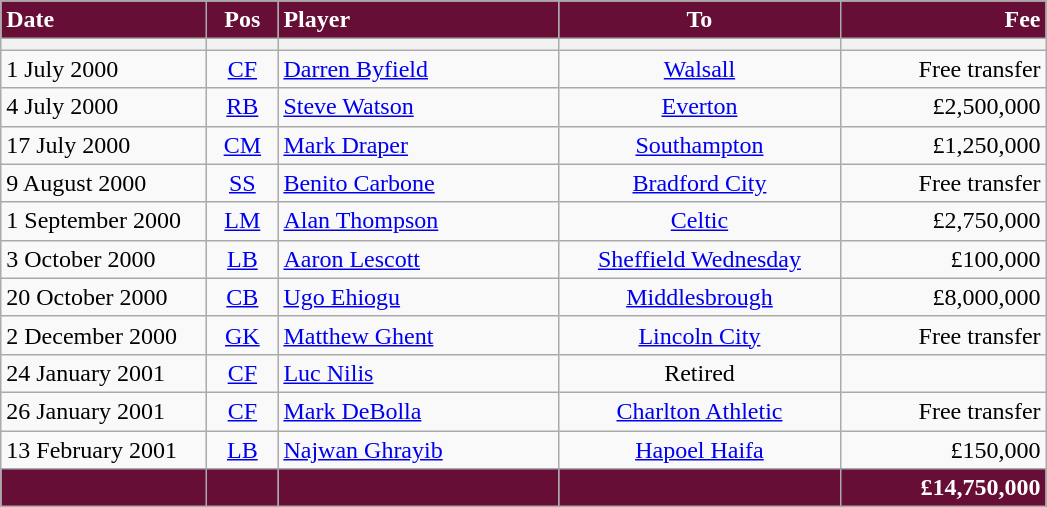<table class="wikitable">
<tr>
<th style="background:#670E36; color:#ffffff; text-align:left; width:130px">Date</th>
<th style="background:#670E36; color:#ffffff; text-align:center; width:40px">Pos</th>
<th style="background:#670E36; color:#ffffff; text-align:left; width:180px">Player</th>
<th style="background:#670E36; color:#ffffff; text-align:center; width:180px">To</th>
<th style="background:#670E36; color:#ffffff; text-align:right; width:130px">Fee</th>
</tr>
<tr>
<th></th>
<th></th>
<th></th>
<th></th>
<th></th>
</tr>
<tr>
<td>1 July 2000</td>
<td style="text-align:center;"><a href='#'>CF</a></td>
<td> <a href='#'>Darren Byfield</a></td>
<td style="text-align:center;"><a href='#'>Walsall</a></td>
<td style="text-align:right;">Free transfer</td>
</tr>
<tr>
<td>4 July 2000</td>
<td style="text-align:center;"><a href='#'>RB</a></td>
<td><a href='#'>Steve Watson</a></td>
<td style="text-align:center;"><a href='#'>Everton</a></td>
<td style="text-align:right;">£2,500,000</td>
</tr>
<tr>
<td>17 July 2000</td>
<td style="text-align:center;"><a href='#'>CM</a></td>
<td><a href='#'>Mark Draper</a></td>
<td style="text-align:center;"><a href='#'>Southampton</a></td>
<td style="text-align:right;">£1,250,000</td>
</tr>
<tr>
<td>9 August 2000</td>
<td style="text-align:center;"><a href='#'>SS</a></td>
<td> <a href='#'>Benito Carbone</a></td>
<td style="text-align:center;"><a href='#'>Bradford City</a></td>
<td style="text-align:right;">Free transfer</td>
</tr>
<tr>
<td>1 September 2000</td>
<td style="text-align:center;"><a href='#'>LM</a></td>
<td><a href='#'>Alan Thompson</a></td>
<td style="text-align:center;"> <a href='#'>Celtic</a></td>
<td style="text-align:right;">£2,750,000</td>
</tr>
<tr>
<td>3 October 2000</td>
<td style="text-align:center;"><a href='#'>LB</a></td>
<td><a href='#'>Aaron Lescott</a></td>
<td style="text-align:center;"><a href='#'>Sheffield Wednesday</a></td>
<td style="text-align:right;">£100,000</td>
</tr>
<tr>
<td>20 October 2000</td>
<td style="text-align:center;"><a href='#'>CB</a></td>
<td><a href='#'>Ugo Ehiogu</a></td>
<td style="text-align:center;"><a href='#'>Middlesbrough</a></td>
<td style="text-align:right;">£8,000,000</td>
</tr>
<tr>
<td>2 December 2000</td>
<td style="text-align:center;"><a href='#'>GK</a></td>
<td><a href='#'>Matthew Ghent</a></td>
<td style="text-align:center;"><a href='#'>Lincoln City</a></td>
<td style="text-align:right;">Free transfer</td>
</tr>
<tr>
<td>24 January 2001</td>
<td style="text-align:center;"><a href='#'>CF</a></td>
<td> <a href='#'>Luc Nilis</a></td>
<td style="text-align:center;">Retired</td>
<td></td>
</tr>
<tr>
<td>26 January 2001</td>
<td style="text-align:center;"><a href='#'>CF</a></td>
<td><a href='#'>Mark DeBolla</a></td>
<td style="text-align:center;"><a href='#'>Charlton Athletic</a></td>
<td style="text-align:right;">Free transfer</td>
</tr>
<tr>
<td>13 February 2001</td>
<td style="text-align:center;"><a href='#'>LB</a></td>
<td> <a href='#'>Najwan Ghrayib</a></td>
<td style="text-align:center;"> <a href='#'>Hapoel Haifa</a></td>
<td style="text-align:right;">£150,000</td>
</tr>
<tr>
<th style="background:#670E36;"></th>
<th style="background:#670E36;"></th>
<th style="background:#670E36;"></th>
<th style="background:#670E36;"></th>
<th style="background:#670E36; color:#ffffff; text-align:right;"><strong>£14,750,000</strong></th>
</tr>
</table>
